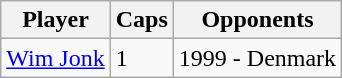<table class="wikitable">
<tr>
<th>Player</th>
<th>Caps</th>
<th>Opponents</th>
</tr>
<tr>
<td><a href='#'>Wim Jonk</a></td>
<td>1</td>
<td>1999 - Denmark</td>
</tr>
</table>
